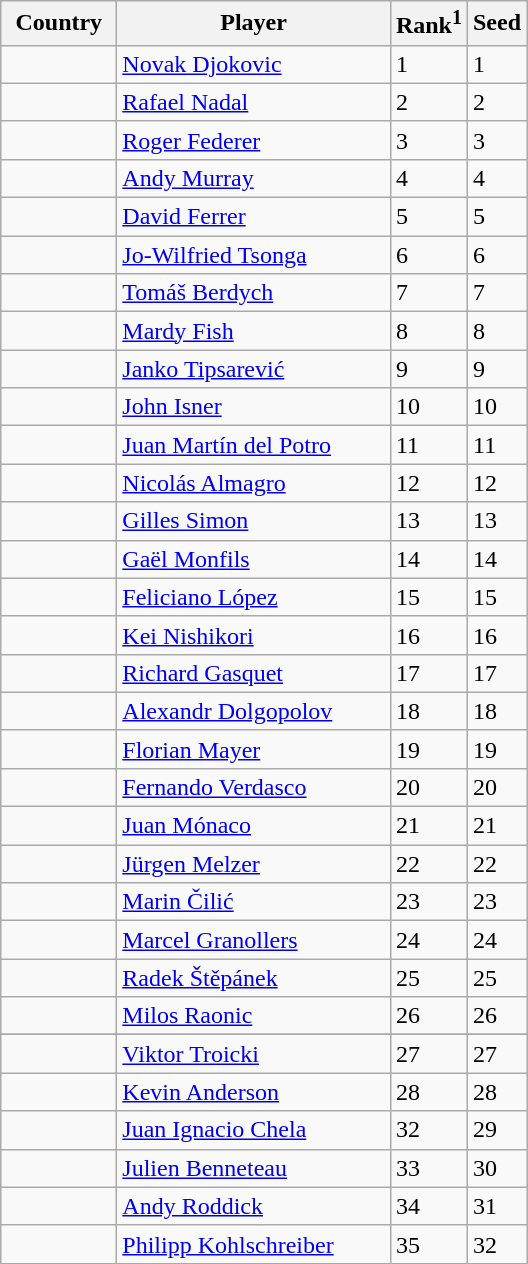<table class="sortable wikitable">
<tr>
<th width="70">Country</th>
<th width="175">Player</th>
<th>Rank<sup>1</sup></th>
<th>Seed</th>
</tr>
<tr>
<td></td>
<td><a href='#'>Novak Djokovic</a></td>
<td>1</td>
<td>1</td>
</tr>
<tr>
<td></td>
<td><a href='#'>Rafael Nadal</a></td>
<td>2</td>
<td>2</td>
</tr>
<tr>
<td></td>
<td><a href='#'>Roger Federer</a></td>
<td>3</td>
<td>3</td>
</tr>
<tr>
<td></td>
<td><a href='#'>Andy Murray</a></td>
<td>4</td>
<td>4</td>
</tr>
<tr>
<td></td>
<td><a href='#'>David Ferrer</a></td>
<td>5</td>
<td>5</td>
</tr>
<tr>
<td></td>
<td><a href='#'>Jo-Wilfried Tsonga</a></td>
<td>6</td>
<td>6</td>
</tr>
<tr>
<td></td>
<td><a href='#'>Tomáš Berdych</a></td>
<td>7</td>
<td>7</td>
</tr>
<tr>
<td></td>
<td><a href='#'>Mardy Fish</a></td>
<td>8</td>
<td>8</td>
</tr>
<tr>
<td></td>
<td><a href='#'>Janko Tipsarević</a></td>
<td>9</td>
<td>9</td>
</tr>
<tr>
<td></td>
<td><a href='#'>John Isner</a></td>
<td>10</td>
<td>10</td>
</tr>
<tr>
<td></td>
<td><a href='#'>Juan Martín del Potro</a></td>
<td>11</td>
<td>11</td>
</tr>
<tr>
<td></td>
<td><a href='#'>Nicolás Almagro</a></td>
<td>12</td>
<td>12</td>
</tr>
<tr>
<td></td>
<td><a href='#'>Gilles Simon</a></td>
<td>13</td>
<td>13</td>
</tr>
<tr>
<td></td>
<td><a href='#'>Gaël Monfils</a></td>
<td>14</td>
<td>14</td>
</tr>
<tr>
<td></td>
<td><a href='#'>Feliciano López</a></td>
<td>15</td>
<td>15</td>
</tr>
<tr>
<td></td>
<td><a href='#'>Kei Nishikori</a></td>
<td>16</td>
<td>16</td>
</tr>
<tr>
<td></td>
<td><a href='#'>Richard Gasquet</a></td>
<td>17</td>
<td>17</td>
</tr>
<tr>
<td></td>
<td><a href='#'>Alexandr Dolgopolov</a></td>
<td>18</td>
<td>18</td>
</tr>
<tr>
<td></td>
<td><a href='#'>Florian Mayer</a></td>
<td>19</td>
<td>19</td>
</tr>
<tr>
<td></td>
<td><a href='#'>Fernando Verdasco</a></td>
<td>20</td>
<td>20</td>
</tr>
<tr>
<td></td>
<td><a href='#'>Juan Mónaco</a></td>
<td>21</td>
<td>21</td>
</tr>
<tr>
<td></td>
<td><a href='#'>Jürgen Melzer</a></td>
<td>22</td>
<td>22</td>
</tr>
<tr>
<td></td>
<td><a href='#'>Marin Čilić</a></td>
<td>23</td>
<td>23</td>
</tr>
<tr>
<td></td>
<td><a href='#'>Marcel Granollers</a></td>
<td>24</td>
<td>24</td>
</tr>
<tr>
<td></td>
<td><a href='#'>Radek Štěpánek</a></td>
<td>25</td>
<td>25</td>
</tr>
<tr>
<td></td>
<td><a href='#'>Milos Raonic</a></td>
<td>26</td>
<td>26</td>
</tr>
<tr>
</tr>
<tr>
<td></td>
<td><a href='#'>Viktor Troicki</a></td>
<td>27</td>
<td>27</td>
</tr>
<tr>
<td></td>
<td><a href='#'>Kevin Anderson</a></td>
<td>28</td>
<td>28</td>
</tr>
<tr>
<td></td>
<td><a href='#'>Juan Ignacio Chela</a></td>
<td>32</td>
<td>29</td>
</tr>
<tr>
<td></td>
<td><a href='#'>Julien Benneteau</a></td>
<td>33</td>
<td>30</td>
</tr>
<tr>
<td></td>
<td><a href='#'>Andy Roddick</a></td>
<td>34</td>
<td>31</td>
</tr>
<tr>
<td></td>
<td><a href='#'>Philipp Kohlschreiber</a></td>
<td>35</td>
<td>32</td>
</tr>
</table>
